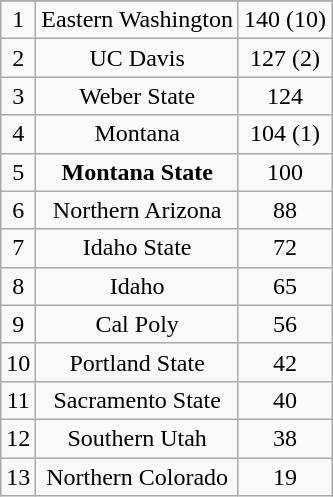<table class="wikitable" style="display: inline-table;">
<tr align="center">
</tr>
<tr align="center">
<td>1</td>
<td>Eastern Washington</td>
<td>140 (10)</td>
</tr>
<tr align="center">
<td>2</td>
<td>UC Davis</td>
<td>127 (2)</td>
</tr>
<tr align="center">
<td>3</td>
<td>Weber State</td>
<td>124</td>
</tr>
<tr align="center">
<td>4</td>
<td>Montana</td>
<td>104 (1)</td>
</tr>
<tr align="center">
<td>5</td>
<td><strong>Montana State</strong></td>
<td>100</td>
</tr>
<tr align="center">
<td>6</td>
<td>Northern Arizona</td>
<td>88</td>
</tr>
<tr align="center">
<td>7</td>
<td>Idaho State</td>
<td>72</td>
</tr>
<tr align="center">
<td>8</td>
<td>Idaho</td>
<td>65</td>
</tr>
<tr align="center">
<td>9</td>
<td>Cal Poly</td>
<td>56</td>
</tr>
<tr align="center">
<td>10</td>
<td>Portland State</td>
<td>42</td>
</tr>
<tr align="center">
<td>11</td>
<td>Sacramento State</td>
<td>40</td>
</tr>
<tr align="center">
<td>12</td>
<td>Southern Utah</td>
<td>38</td>
</tr>
<tr align="center">
<td>13</td>
<td>Northern Colorado</td>
<td>19</td>
</tr>
</table>
